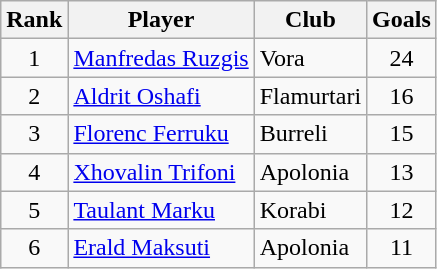<table class="wikitable" style="text-align:center">
<tr>
<th>Rank</th>
<th>Player</th>
<th>Club</th>
<th>Goals</th>
</tr>
<tr>
<td rowspan="1">1</td>
<td align="left"> <a href='#'>Manfredas Ruzgis</a></td>
<td align="left">Vora</td>
<td rowspan="1">24</td>
</tr>
<tr>
<td rowspan="1">2</td>
<td align="left"> <a href='#'>Aldrit Oshafi</a></td>
<td align="left">Flamurtari</td>
<td rowspan="1">16</td>
</tr>
<tr>
<td rowspan="1">3</td>
<td align="left"> <a href='#'>Florenc Ferruku</a></td>
<td align="left">Burreli</td>
<td rowspan="1">15</td>
</tr>
<tr>
<td rowspan="1">4</td>
<td align="left"> <a href='#'>Xhovalin Trifoni</a></td>
<td align="left">Apolonia</td>
<td rowspan="1">13</td>
</tr>
<tr>
<td rowspan="1">5</td>
<td align="left"> <a href='#'>Taulant Marku</a></td>
<td align="left">Korabi</td>
<td rowspan="1">12</td>
</tr>
<tr>
<td rowspan="1">6</td>
<td align="left"> <a href='#'>Erald Maksuti</a></td>
<td align="left">Apolonia</td>
<td rowspan="1">11</td>
</tr>
</table>
